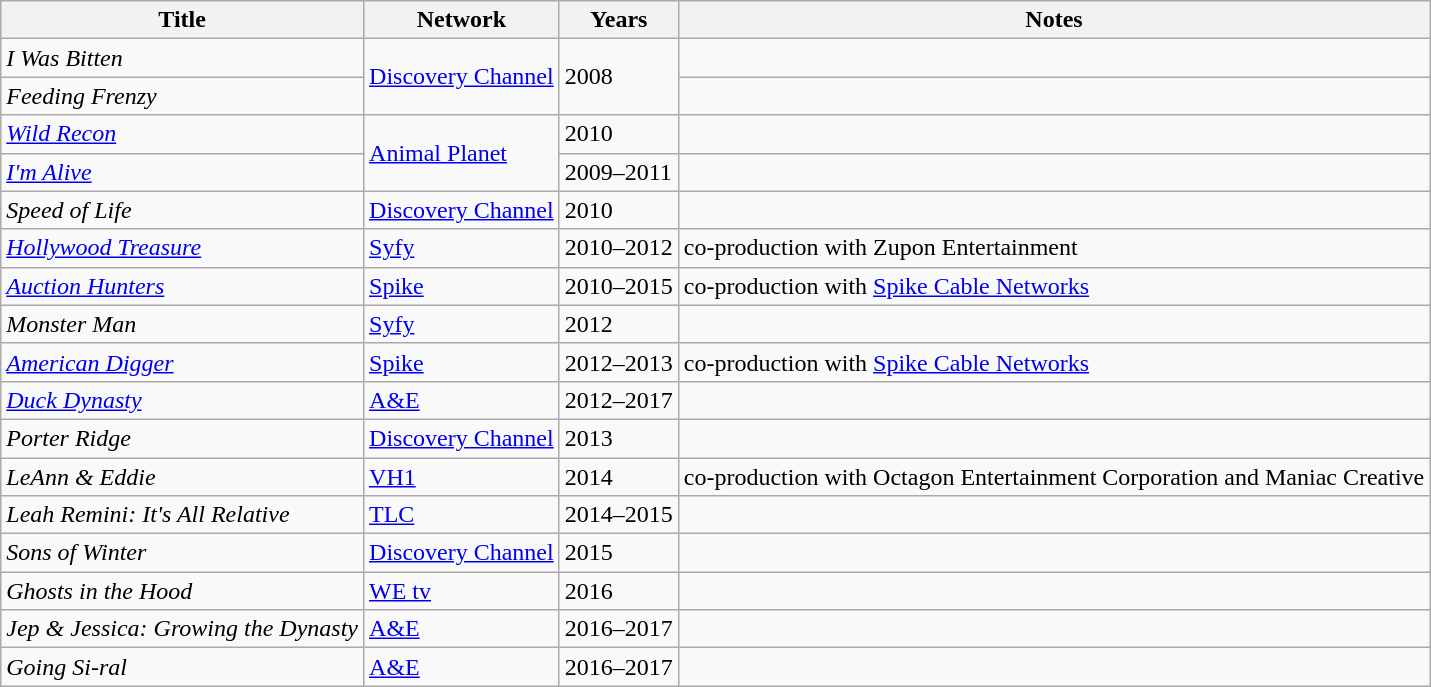<table class="wikitable sortable">
<tr>
<th>Title</th>
<th>Network</th>
<th>Years</th>
<th>Notes</th>
</tr>
<tr>
<td><em>I Was Bitten</em></td>
<td rowspan="2"><a href='#'>Discovery Channel</a></td>
<td rowspan="2">2008</td>
<td></td>
</tr>
<tr>
<td><em>Feeding Frenzy</em></td>
<td></td>
</tr>
<tr>
<td><em><a href='#'>Wild Recon</a></em></td>
<td rowspan="2"><a href='#'>Animal Planet</a></td>
<td>2010</td>
<td></td>
</tr>
<tr>
<td><em><a href='#'>I'm Alive</a></em></td>
<td>2009–2011</td>
<td></td>
</tr>
<tr>
<td><em>Speed of Life</em></td>
<td><a href='#'>Discovery Channel</a></td>
<td>2010</td>
<td></td>
</tr>
<tr>
<td><em><a href='#'>Hollywood Treasure</a></em></td>
<td><a href='#'>Syfy</a></td>
<td>2010–2012</td>
<td>co-production with Zupon Entertainment</td>
</tr>
<tr>
<td><em><a href='#'>Auction Hunters</a></em></td>
<td><a href='#'>Spike</a></td>
<td>2010–2015</td>
<td>co-production with <a href='#'>Spike Cable Networks</a></td>
</tr>
<tr>
<td><em>Monster Man</em></td>
<td><a href='#'>Syfy</a></td>
<td>2012</td>
<td></td>
</tr>
<tr>
<td><em><a href='#'>American Digger</a></em></td>
<td><a href='#'>Spike</a></td>
<td>2012–2013</td>
<td>co-production with <a href='#'>Spike Cable Networks</a></td>
</tr>
<tr>
<td><em><a href='#'>Duck Dynasty</a></em></td>
<td><a href='#'>A&E</a></td>
<td>2012–2017</td>
<td></td>
</tr>
<tr>
<td><em>Porter Ridge</em></td>
<td><a href='#'>Discovery Channel</a></td>
<td>2013</td>
<td></td>
</tr>
<tr>
<td><em>LeAnn & Eddie</em></td>
<td><a href='#'>VH1</a></td>
<td>2014</td>
<td>co-production with Octagon Entertainment Corporation and Maniac Creative</td>
</tr>
<tr>
<td><em>Leah Remini: It's All Relative</em></td>
<td><a href='#'>TLC</a></td>
<td>2014–2015</td>
<td></td>
</tr>
<tr>
<td><em>Sons of Winter</em></td>
<td><a href='#'>Discovery Channel</a></td>
<td>2015</td>
<td></td>
</tr>
<tr>
<td><em>Ghosts in the Hood</em></td>
<td><a href='#'>WE tv</a></td>
<td>2016</td>
<td></td>
</tr>
<tr>
<td><em>Jep & Jessica: Growing the Dynasty</em></td>
<td><a href='#'>A&E</a></td>
<td>2016–2017</td>
<td></td>
</tr>
<tr>
<td><em>Going Si-ral</em></td>
<td><a href='#'>A&E</a></td>
<td>2016–2017</td>
<td></td>
</tr>
</table>
